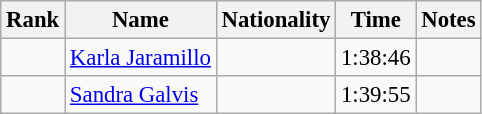<table class="wikitable sortable" style="text-align:center;font-size:95%">
<tr>
<th>Rank</th>
<th>Name</th>
<th>Nationality</th>
<th>Time</th>
<th>Notes</th>
</tr>
<tr>
<td></td>
<td align=left><a href='#'>Karla Jaramillo</a></td>
<td align=left></td>
<td>1:38:46</td>
<td></td>
</tr>
<tr>
<td></td>
<td align=left><a href='#'>Sandra Galvis</a></td>
<td align=left></td>
<td>1:39:55</td>
<td></td>
</tr>
</table>
